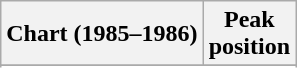<table class="wikitable plainrowheaders sortable">
<tr>
<th>Chart (1985–1986)</th>
<th>Peak<br>position</th>
</tr>
<tr>
</tr>
<tr>
</tr>
<tr>
</tr>
</table>
